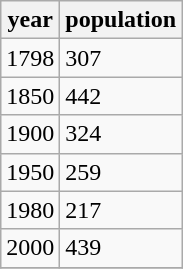<table class="wikitable">
<tr>
<th>year</th>
<th>population</th>
</tr>
<tr>
<td>1798</td>
<td>307</td>
</tr>
<tr>
<td>1850</td>
<td>442</td>
</tr>
<tr>
<td>1900</td>
<td>324</td>
</tr>
<tr>
<td>1950</td>
<td>259</td>
</tr>
<tr>
<td>1980</td>
<td>217</td>
</tr>
<tr>
<td>2000</td>
<td>439</td>
</tr>
<tr>
</tr>
</table>
